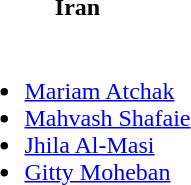<table>
<tr>
<th>Iran</th>
</tr>
<tr>
<td><br><ul><li><a href='#'>Mariam Atchak</a></li><li><a href='#'>Mahvash Shafaie</a></li><li><a href='#'>Jhila Al-Masi</a></li><li><a href='#'>Gitty Moheban</a></li></ul></td>
</tr>
</table>
